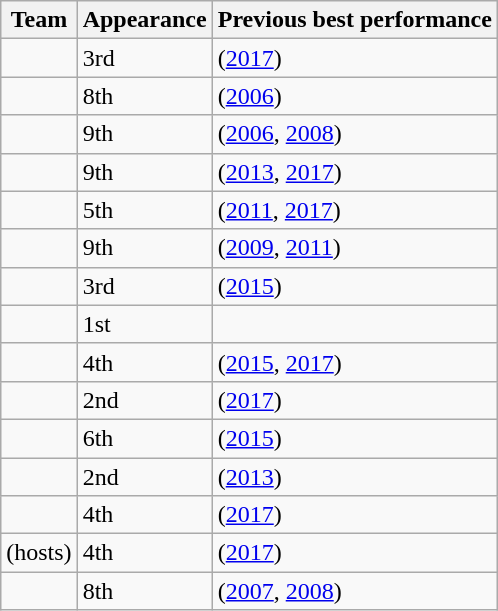<table class="wikitable sortable">
<tr>
<th>Team</th>
<th data-sort-type="number">Appearance</th>
<th>Previous best performance</th>
</tr>
<tr>
<td></td>
<td>3rd</td>
<td> (<a href='#'>2017</a>)</td>
</tr>
<tr>
<td></td>
<td>8th</td>
<td> (<a href='#'>2006</a>)</td>
</tr>
<tr>
<td></td>
<td>9th</td>
<td> (<a href='#'>2006</a>, <a href='#'>2008</a>)</td>
</tr>
<tr>
<td></td>
<td>9th</td>
<td> (<a href='#'>2013</a>, <a href='#'>2017</a>)</td>
</tr>
<tr>
<td></td>
<td>5th</td>
<td> (<a href='#'>2011</a>, <a href='#'>2017</a>)</td>
</tr>
<tr>
<td></td>
<td>9th</td>
<td> (<a href='#'>2009</a>, <a href='#'>2011</a>)</td>
</tr>
<tr>
<td></td>
<td>3rd</td>
<td> (<a href='#'>2015</a>)</td>
</tr>
<tr>
<td></td>
<td>1st</td>
<td></td>
</tr>
<tr>
<td></td>
<td>4th</td>
<td> (<a href='#'>2015</a>, <a href='#'>2017</a>)</td>
</tr>
<tr>
<td></td>
<td>2nd</td>
<td> (<a href='#'>2017</a>)</td>
</tr>
<tr>
<td></td>
<td>6th</td>
<td> (<a href='#'>2015</a>)</td>
</tr>
<tr>
<td></td>
<td>2nd</td>
<td> (<a href='#'>2013</a>)</td>
</tr>
<tr>
<td></td>
<td>4th</td>
<td> (<a href='#'>2017</a>)</td>
</tr>
<tr>
<td> (hosts)</td>
<td>4th</td>
<td> (<a href='#'>2017</a>)</td>
</tr>
<tr>
<td></td>
<td>8th</td>
<td> (<a href='#'>2007</a>, <a href='#'>2008</a>)</td>
</tr>
</table>
